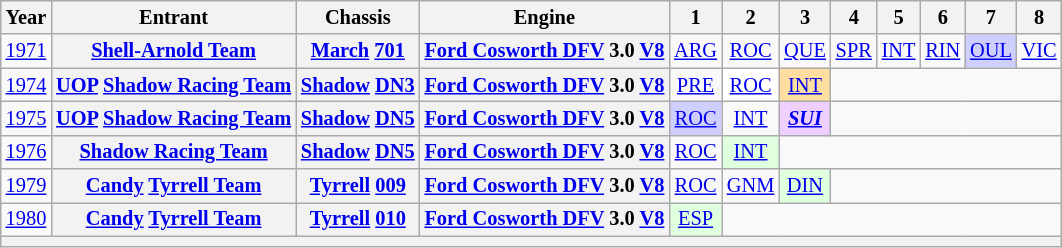<table class="wikitable" border="1" style="text-align:center; font-size:85%;">
<tr>
<th>Year</th>
<th>Entrant</th>
<th>Chassis</th>
<th>Engine</th>
<th>1</th>
<th>2</th>
<th>3</th>
<th>4</th>
<th>5</th>
<th>6</th>
<th>7</th>
<th>8</th>
</tr>
<tr>
<td><a href='#'>1971</a></td>
<th nowrap><a href='#'>Shell-Arnold Team</a></th>
<th nowrap><a href='#'>March</a> <a href='#'>701</a></th>
<th nowrap><a href='#'>Ford Cosworth DFV</a> 3.0 <a href='#'>V8</a></th>
<td><a href='#'>ARG</a></td>
<td><a href='#'>ROC</a></td>
<td><a href='#'>QUE</a></td>
<td><a href='#'>SPR</a></td>
<td><a href='#'>INT</a></td>
<td><a href='#'>RIN</a></td>
<td style="background:#CFCFFF;"><a href='#'>OUL</a><br></td>
<td><a href='#'>VIC</a></td>
</tr>
<tr>
<td><a href='#'>1974</a></td>
<th nowrap><a href='#'>UOP</a> <a href='#'>Shadow Racing Team</a></th>
<th nowrap><a href='#'>Shadow</a> <a href='#'>DN3</a></th>
<th nowrap><a href='#'>Ford Cosworth DFV</a> 3.0 <a href='#'>V8</a></th>
<td><a href='#'>PRE</a></td>
<td style="background:#FFFFFF;"><a href='#'>ROC</a><br></td>
<td style="background:#FFDF9F;"><a href='#'>INT</a><br></td>
<td colspan=5></td>
</tr>
<tr>
<td><a href='#'>1975</a></td>
<th nowrap><a href='#'>UOP</a> <a href='#'>Shadow Racing Team</a></th>
<th nowrap><a href='#'>Shadow</a> <a href='#'>DN5</a></th>
<th nowrap><a href='#'>Ford Cosworth DFV</a> 3.0 <a href='#'>V8</a></th>
<td style="background:#CFCFFF;"><a href='#'>ROC</a><br></td>
<td><a href='#'>INT</a></td>
<td style="background:#EFCFFF;"><strong><em><a href='#'>SUI</a></em></strong><br></td>
<td colspan=5></td>
</tr>
<tr>
<td><a href='#'>1976</a></td>
<th nowrap><a href='#'>Shadow Racing Team</a></th>
<th nowrap><a href='#'>Shadow</a> <a href='#'>DN5</a></th>
<th nowrap><a href='#'>Ford Cosworth DFV</a> 3.0 <a href='#'>V8</a></th>
<td><a href='#'>ROC</a></td>
<td style="background:#DFFFDF;"><a href='#'>INT</a><br></td>
<td colspan=6></td>
</tr>
<tr>
<td><a href='#'>1979</a></td>
<th nowrap><a href='#'>Candy</a> <a href='#'>Tyrrell Team</a></th>
<th nowrap><a href='#'>Tyrrell</a> <a href='#'>009</a></th>
<th nowrap><a href='#'>Ford Cosworth DFV</a> 3.0 <a href='#'>V8</a></th>
<td><a href='#'>ROC</a></td>
<td><a href='#'>GNM</a></td>
<td style="background:#DFFFDF;"><a href='#'>DIN</a><br></td>
<td colspan=5></td>
</tr>
<tr>
<td><a href='#'>1980</a></td>
<th nowrap><a href='#'>Candy</a> <a href='#'>Tyrrell Team</a></th>
<th nowrap><a href='#'>Tyrrell</a> <a href='#'>010</a></th>
<th nowrap><a href='#'>Ford Cosworth DFV</a> 3.0 <a href='#'>V8</a></th>
<td style="background:#DFFFDF;"><a href='#'>ESP</a><br></td>
<td colspan=7></td>
</tr>
<tr>
<th colspan=12></th>
</tr>
</table>
